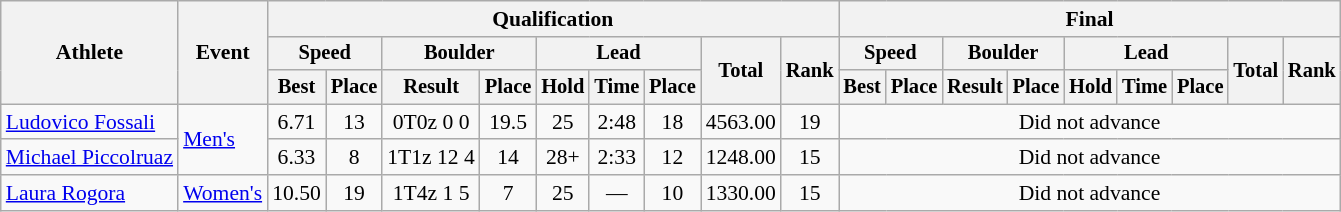<table class="wikitable" style="font-size:90%">
<tr>
<th rowspan=3>Athlete</th>
<th rowspan=3>Event</th>
<th colspan=9>Qualification</th>
<th colspan=9>Final</th>
</tr>
<tr style="font-size: 95%">
<th colspan=2>Speed</th>
<th colspan=2>Boulder</th>
<th colspan=3>Lead</th>
<th rowspan=2>Total</th>
<th rowspan=2>Rank</th>
<th colspan=2>Speed</th>
<th colspan=2>Boulder</th>
<th colspan=3>Lead</th>
<th rowspan=2>Total</th>
<th rowspan=2>Rank</th>
</tr>
<tr style="font-size: 95%">
<th>Best</th>
<th>Place</th>
<th>Result</th>
<th>Place</th>
<th>Hold</th>
<th>Time</th>
<th>Place</th>
<th>Best</th>
<th>Place</th>
<th>Result</th>
<th>Place</th>
<th>Hold</th>
<th>Time</th>
<th>Place</th>
</tr>
<tr align=center>
<td align=left><a href='#'>Ludovico Fossali</a></td>
<td align=left rowspan=2><a href='#'>Men's</a></td>
<td>6.71</td>
<td>13</td>
<td>0T0z 0 0</td>
<td>19.5</td>
<td>25</td>
<td>2:48</td>
<td>18</td>
<td>4563.00</td>
<td>19</td>
<td colspan=9>Did not advance</td>
</tr>
<tr align=center>
<td align=left><a href='#'>Michael Piccolruaz</a></td>
<td>6.33</td>
<td>8</td>
<td>1T1z 12 4</td>
<td>14</td>
<td>28+</td>
<td>2:33</td>
<td>12</td>
<td>1248.00</td>
<td>15</td>
<td colspan=9>Did not advance</td>
</tr>
<tr align=center>
<td align=left><a href='#'>Laura Rogora</a></td>
<td align=left><a href='#'>Women's</a></td>
<td>10.50</td>
<td>19</td>
<td>1T4z 1 5</td>
<td>7</td>
<td>25</td>
<td>—</td>
<td>10</td>
<td>1330.00</td>
<td>15</td>
<td colspan=9>Did not advance</td>
</tr>
</table>
